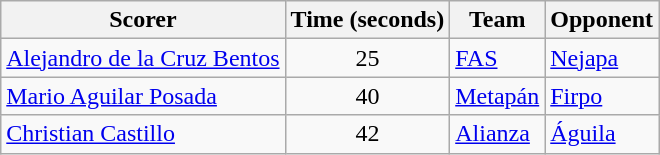<table class="wikitable">
<tr>
<th>Scorer</th>
<th>Time (seconds)</th>
<th>Team</th>
<th>Opponent</th>
</tr>
<tr>
<td> <a href='#'>Alejandro de la Cruz Bentos</a></td>
<td align=center>25</td>
<td><a href='#'>FAS</a></td>
<td><a href='#'>Nejapa</a></td>
</tr>
<tr>
<td> <a href='#'>Mario Aguilar Posada</a></td>
<td align=center>40</td>
<td><a href='#'>Metapán</a></td>
<td><a href='#'>Firpo</a></td>
</tr>
<tr>
<td> <a href='#'>Christian Castillo</a></td>
<td align=center>42</td>
<td><a href='#'>Alianza</a></td>
<td><a href='#'>Águila</a></td>
</tr>
</table>
